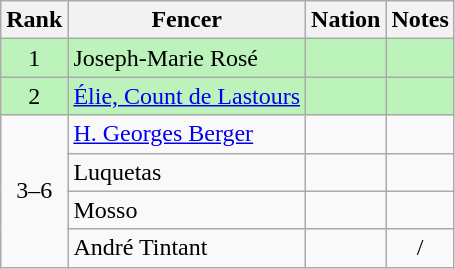<table class="wikitable sortable" style="text-align:center">
<tr>
<th>Rank</th>
<th>Fencer</th>
<th>Nation</th>
<th>Notes</th>
</tr>
<tr bgcolor=bbf3bb>
<td>1</td>
<td align=left>Joseph-Marie Rosé</td>
<td align=left></td>
<td></td>
</tr>
<tr bgcolor=bbf3bb>
<td>2</td>
<td align=left><a href='#'>Élie, Count de Lastours</a></td>
<td align=left></td>
<td></td>
</tr>
<tr>
<td rowspan=4 align=center>3–6</td>
<td align=left><a href='#'>H. Georges Berger</a></td>
<td align=left></td>
<td></td>
</tr>
<tr>
<td align=left>Luquetas</td>
<td align=left></td>
<td></td>
</tr>
<tr>
<td align=left>Mosso</td>
<td align=left></td>
<td></td>
</tr>
<tr>
<td align=left>André Tintant</td>
<td align=left></td>
<td>/</td>
</tr>
</table>
